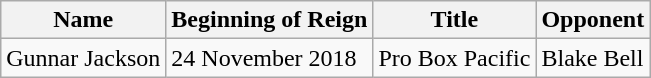<table class="wikitable">
<tr>
<th>Name</th>
<th>Beginning of Reign</th>
<th>Title</th>
<th>Opponent</th>
</tr>
<tr>
<td>Gunnar Jackson</td>
<td>24 November 2018</td>
<td>Pro Box Pacific</td>
<td>Blake Bell</td>
</tr>
</table>
